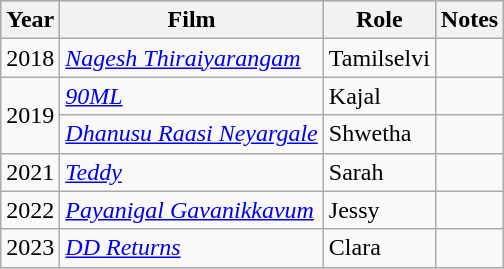<table class="wikitable">
<tr style="background:#ccc; text-align:center;">
<th>Year</th>
<th>Film</th>
<th>Role</th>
<th>Notes</th>
</tr>
<tr>
<td>2018</td>
<td><em><a href='#'>Nagesh Thiraiyarangam</a></em></td>
<td>Tamilselvi</td>
<td></td>
</tr>
<tr>
<td rowspan="2">2019</td>
<td><em><a href='#'>90ML</a></em></td>
<td>Kajal</td>
<td></td>
</tr>
<tr>
<td><em><a href='#'>Dhanusu Raasi Neyargale</a></em></td>
<td>Shwetha</td>
<td></td>
</tr>
<tr>
<td>2021</td>
<td><a href='#'><em>Teddy</em></a></td>
<td>Sarah</td>
<td></td>
</tr>
<tr>
<td>2022</td>
<td><em><a href='#'>Payanigal Gavanikkavum</a></em></td>
<td>Jessy</td>
<td></td>
</tr>
<tr>
<td>2023</td>
<td><em><a href='#'>DD Returns</a></em></td>
<td>Clara</td>
<td></td>
</tr>
</table>
